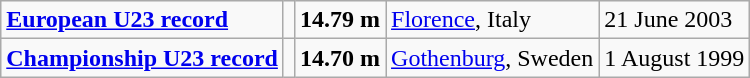<table class="wikitable">
<tr>
<td><strong><a href='#'>European U23 record</a></strong></td>
<td></td>
<td><strong>14.79 m</strong></td>
<td><a href='#'>Florence</a>, Italy</td>
<td>21 June 2003</td>
</tr>
<tr>
<td><strong><a href='#'>Championship U23 record</a></strong></td>
<td></td>
<td><strong>14.70 m</strong></td>
<td><a href='#'>Gothenburg</a>, Sweden</td>
<td>1 August 1999</td>
</tr>
</table>
